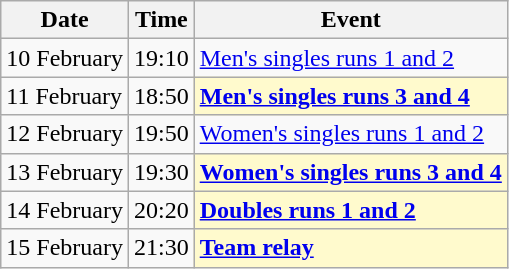<table class=wikitable>
<tr>
<th>Date</th>
<th>Time</th>
<th>Event</th>
</tr>
<tr>
<td>10 February</td>
<td>19:10</td>
<td><a href='#'>Men's singles runs 1 and 2</a></td>
</tr>
<tr>
<td>11 February</td>
<td>18:50</td>
<td style=background:lemonchiffon><strong><a href='#'>Men's singles runs 3 and 4</a></strong></td>
</tr>
<tr>
<td>12 February</td>
<td>19:50</td>
<td><a href='#'>Women's singles runs 1 and 2</a></td>
</tr>
<tr>
<td>13 February</td>
<td>19:30</td>
<td style=background:lemonchiffon><strong><a href='#'>Women's singles runs 3 and 4</a></strong></td>
</tr>
<tr>
<td>14 February</td>
<td>20:20</td>
<td style=background:lemonchiffon><strong><a href='#'>Doubles runs 1 and 2</a></strong></td>
</tr>
<tr>
<td>15 February</td>
<td>21:30</td>
<td style=background:lemonchiffon><strong><a href='#'>Team relay</a></strong></td>
</tr>
</table>
